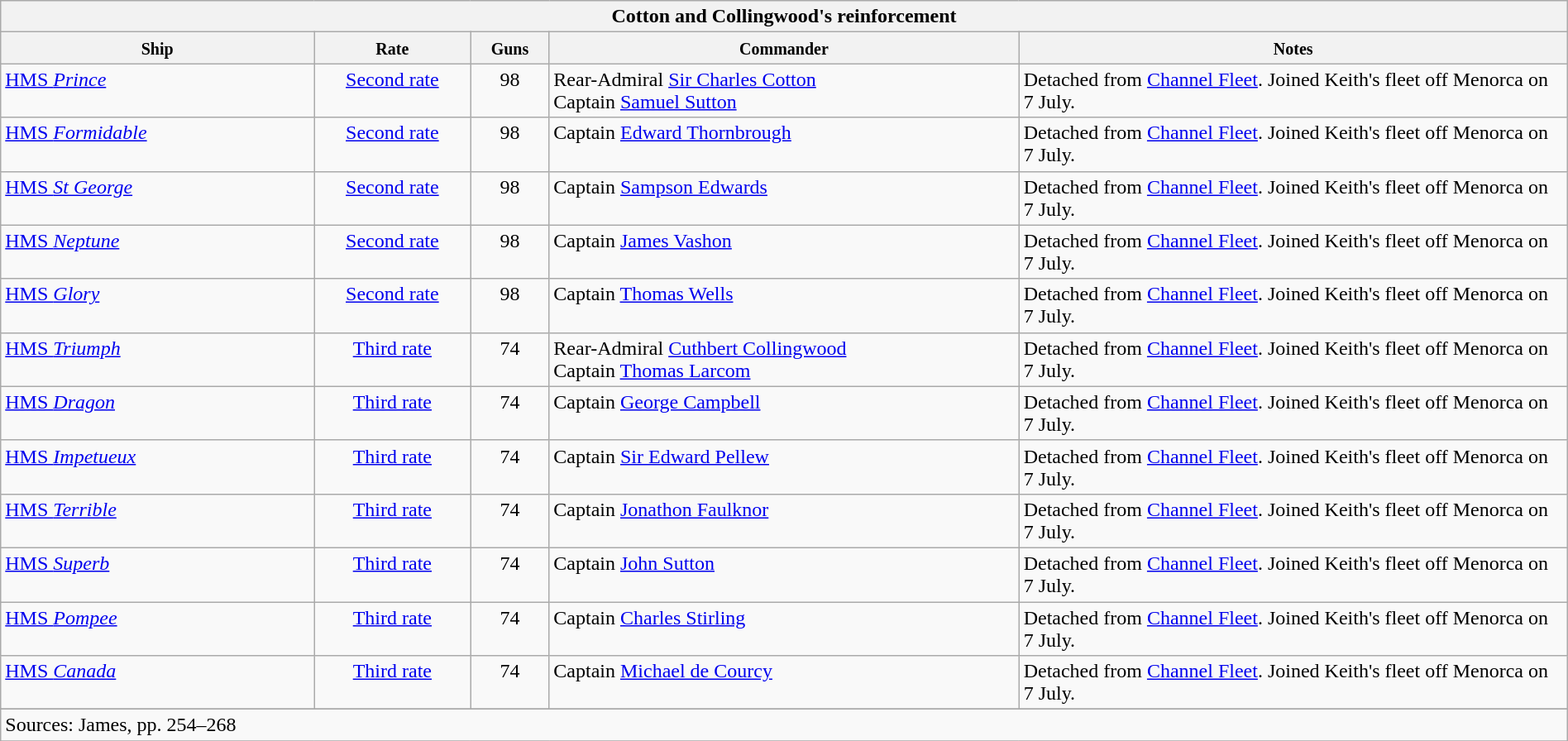<table class="wikitable" width=100%>
<tr valign="top">
<th colspan="11" bgcolor="white">Cotton and Collingwood's reinforcement</th>
</tr>
<tr valign="top"|- valign="top">
<th width=20%; align= center><small> Ship </small></th>
<th width=10%; align= center><small> Rate </small></th>
<th width=5%; align= center><small> Guns </small></th>
<th width=30%; align= center><small> Commander </small></th>
<th width=35%; align= center><small>Notes</small></th>
</tr>
<tr valign="top">
<td align= left><a href='#'>HMS <em>Prince</em></a></td>
<td align= center><a href='#'>Second rate</a></td>
<td align= center>98</td>
<td align= left>Rear-Admiral <a href='#'>Sir Charles Cotton</a><br>Captain <a href='#'>Samuel Sutton</a></td>
<td align= left>Detached from <a href='#'>Channel Fleet</a>. Joined Keith's fleet off Menorca on 7 July.</td>
</tr>
<tr valign="top">
<td align= left><a href='#'>HMS <em>Formidable</em></a></td>
<td align= center><a href='#'>Second rate</a></td>
<td align= center>98</td>
<td align= left>Captain <a href='#'>Edward Thornbrough</a></td>
<td align= left>Detached from <a href='#'>Channel Fleet</a>. Joined Keith's fleet off Menorca on 7 July.</td>
</tr>
<tr valign="top">
<td align= left><a href='#'>HMS <em>St George</em></a></td>
<td align= center><a href='#'>Second rate</a></td>
<td align= center>98</td>
<td align= left>Captain <a href='#'>Sampson Edwards</a></td>
<td align= left>Detached from <a href='#'>Channel Fleet</a>. Joined Keith's fleet off Menorca on 7 July.</td>
</tr>
<tr valign="top">
<td align= left><a href='#'>HMS <em>Neptune</em></a></td>
<td align= center><a href='#'>Second rate</a></td>
<td align= center>98</td>
<td align= left>Captain <a href='#'>James Vashon</a></td>
<td align= left>Detached from <a href='#'>Channel Fleet</a>. Joined Keith's fleet off Menorca on 7 July.</td>
</tr>
<tr valign="top">
<td align= left><a href='#'>HMS <em>Glory</em></a></td>
<td align= center><a href='#'>Second rate</a></td>
<td align= center>98</td>
<td align= left>Captain <a href='#'>Thomas Wells</a></td>
<td align= left>Detached from <a href='#'>Channel Fleet</a>. Joined Keith's fleet off Menorca on 7 July.</td>
</tr>
<tr valign="top">
<td align= left><a href='#'>HMS <em>Triumph</em></a></td>
<td align= center><a href='#'>Third rate</a></td>
<td align= center>74</td>
<td align= left>Rear-Admiral <a href='#'>Cuthbert Collingwood</a><br>Captain <a href='#'>Thomas Larcom</a></td>
<td align= left>Detached from <a href='#'>Channel Fleet</a>. Joined Keith's fleet off Menorca on 7 July.</td>
</tr>
<tr valign="top">
<td align= left><a href='#'>HMS <em>Dragon</em></a></td>
<td align= center><a href='#'>Third rate</a></td>
<td align= center>74</td>
<td align= left>Captain <a href='#'>George Campbell</a></td>
<td align= left>Detached from <a href='#'>Channel Fleet</a>. Joined Keith's fleet off Menorca on 7 July.</td>
</tr>
<tr valign="top">
<td align= left><a href='#'>HMS <em>Impetueux</em></a></td>
<td align= center><a href='#'>Third rate</a></td>
<td align= center>74</td>
<td align= left>Captain <a href='#'>Sir Edward Pellew</a></td>
<td align= left>Detached from <a href='#'>Channel Fleet</a>. Joined Keith's fleet off Menorca on 7 July.</td>
</tr>
<tr valign="top">
<td align= left><a href='#'>HMS <em>Terrible</em></a></td>
<td align= center><a href='#'>Third rate</a></td>
<td align= center>74</td>
<td align= left>Captain <a href='#'>Jonathon Faulknor</a></td>
<td align= left>Detached from <a href='#'>Channel Fleet</a>. Joined Keith's fleet off Menorca on 7 July.</td>
</tr>
<tr valign="top">
<td align= left><a href='#'>HMS <em>Superb</em></a></td>
<td align= center><a href='#'>Third rate</a></td>
<td align= center>74</td>
<td align= left>Captain <a href='#'>John Sutton</a></td>
<td align= left>Detached from <a href='#'>Channel Fleet</a>. Joined Keith's fleet off Menorca on 7 July.</td>
</tr>
<tr valign="top">
<td align= left><a href='#'>HMS <em>Pompee</em></a></td>
<td align= center><a href='#'>Third rate</a></td>
<td align= center>74</td>
<td align= left>Captain <a href='#'>Charles Stirling</a></td>
<td align= left>Detached from <a href='#'>Channel Fleet</a>. Joined Keith's fleet off Menorca on 7 July.</td>
</tr>
<tr valign="top">
<td align= left><a href='#'>HMS <em>Canada</em></a></td>
<td align= center><a href='#'>Third rate</a></td>
<td align= center>74</td>
<td align= left>Captain <a href='#'>Michael de Courcy</a></td>
<td align= left>Detached from <a href='#'>Channel Fleet</a>. Joined Keith's fleet off Menorca on 7 July.</td>
</tr>
<tr>
</tr>
<tr valign="top">
<td colspan="9" align="left">Sources: James, pp. 254–268</td>
</tr>
<tr>
</tr>
</table>
